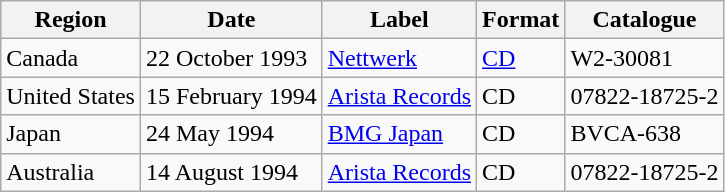<table class="wikitable">
<tr>
<th>Region</th>
<th>Date</th>
<th>Label</th>
<th>Format</th>
<th>Catalogue</th>
</tr>
<tr>
<td>Canada</td>
<td>22 October 1993</td>
<td><a href='#'>Nettwerk</a></td>
<td><a href='#'>CD</a></td>
<td>W2-30081</td>
</tr>
<tr>
<td>United States</td>
<td>15 February 1994</td>
<td><a href='#'>Arista Records</a></td>
<td>CD</td>
<td>07822-18725-2</td>
</tr>
<tr>
<td>Japan</td>
<td>24 May 1994</td>
<td><a href='#'>BMG Japan</a></td>
<td>CD</td>
<td>BVCA-638</td>
</tr>
<tr>
<td>Australia</td>
<td>14 August 1994</td>
<td><a href='#'>Arista Records</a></td>
<td>CD</td>
<td>07822-18725-2</td>
</tr>
</table>
